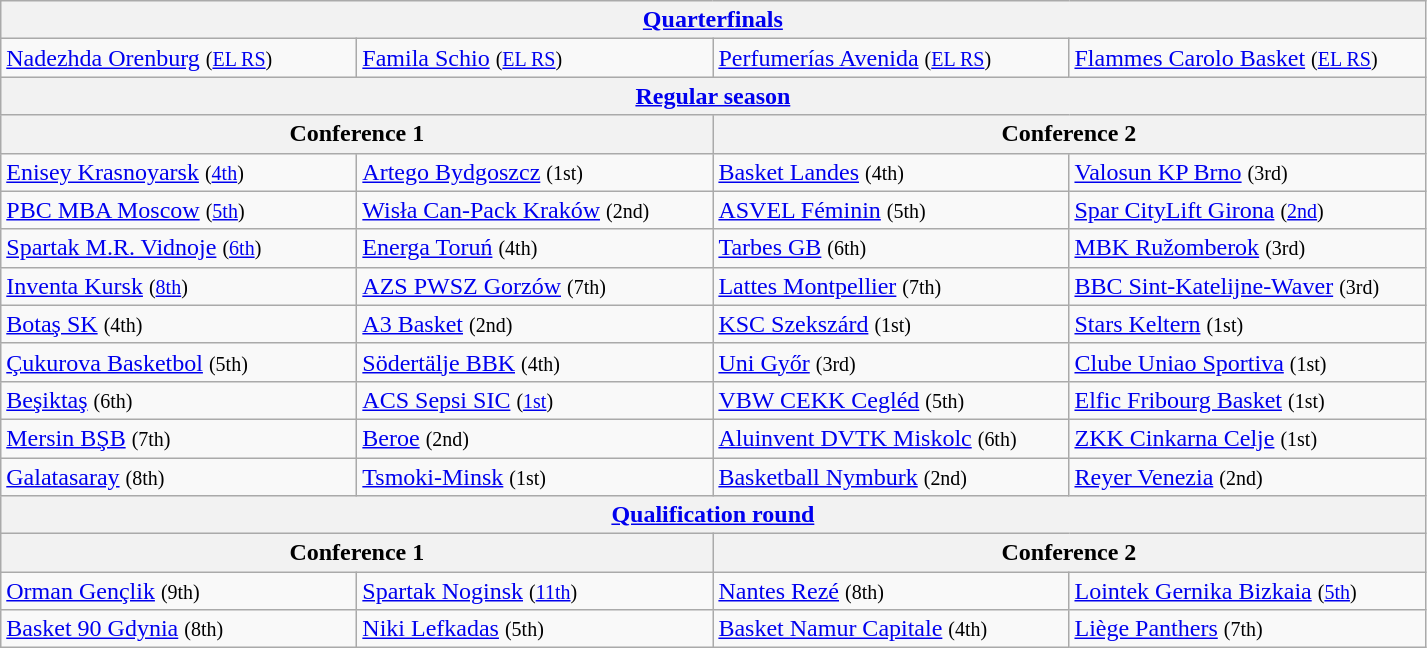<table class="wikitable">
<tr>
<th colspan=4><a href='#'>Quarterfinals</a></th>
</tr>
<tr>
<td width=230> <a href='#'>Nadezhda Orenburg</a> <small>(<a href='#'>EL RS</a>)</small></td>
<td width=230> <a href='#'>Famila Schio</a> <small>(<a href='#'>EL RS</a>)</small></td>
<td width=230> <a href='#'>Perfumerías Avenida</a> <small>(<a href='#'>EL RS</a>)</small></td>
<td width=230> <a href='#'>Flammes Carolo Basket</a> <small>(<a href='#'>EL RS</a>)</small></td>
</tr>
<tr>
<th colspan=4><a href='#'>Regular season</a></th>
</tr>
<tr>
<th colspan=2>Conference 1</th>
<th colspan=2>Conference 2</th>
</tr>
<tr>
<td> <a href='#'>Enisey Krasnoyarsk</a> <small>(<a href='#'>4th</a>)</small></td>
<td> <a href='#'>Artego Bydgoszcz</a> <small>(1st)</small></td>
<td> <a href='#'>Basket Landes</a> <small>(4th)</small></td>
<td> <a href='#'>Valosun KP Brno</a> <small>(3rd)</small></td>
</tr>
<tr>
<td> <a href='#'>PBC MBA Moscow</a> <small>(<a href='#'>5th</a>)</small></td>
<td> <a href='#'>Wisła Can-Pack Kraków</a> <small>(2nd)</small></td>
<td> <a href='#'>ASVEL Féminin</a> <small>(5th)</small></td>
<td> <a href='#'>Spar CityLift Girona</a> <small>(<a href='#'>2nd</a>)</small></td>
</tr>
<tr>
<td> <a href='#'>Spartak M.R. Vidnoje</a> <small>(<a href='#'>6th</a>)</small></td>
<td> <a href='#'>Energa Toruń</a> <small>(4th)</small></td>
<td> <a href='#'>Tarbes GB</a> <small>(6th)</small></td>
<td> <a href='#'>MBK Ružomberok</a> <small>(3rd)</small></td>
</tr>
<tr>
<td> <a href='#'>Inventa Kursk</a> <small>(<a href='#'>8th</a>)</small></td>
<td> <a href='#'>AZS PWSZ Gorzów</a> <small>(7th)</small></td>
<td> <a href='#'>Lattes Montpellier</a> <small>(7th)</small></td>
<td> <a href='#'>BBC Sint-Katelijne-Waver</a> <small>(3rd)</small></td>
</tr>
<tr>
<td> <a href='#'>Botaş SK</a> <small>(4th)</small></td>
<td> <a href='#'>A3 Basket</a> <small>(2nd)</small></td>
<td> <a href='#'>KSC Szekszárd</a> <small>(1st)</small></td>
<td> <a href='#'>Stars Keltern</a> <small>(1st)</small></td>
</tr>
<tr>
<td> <a href='#'>Çukurova Basketbol</a> <small>(5th)</small></td>
<td> <a href='#'>Södertälje BBK</a> <small>(4th)</small></td>
<td> <a href='#'>Uni Győr</a> <small>(3rd)</small></td>
<td> <a href='#'>Clube Uniao Sportiva</a> <small>(1st)</small></td>
</tr>
<tr>
<td> <a href='#'>Beşiktaş</a> <small>(6th)</small></td>
<td> <a href='#'>ACS Sepsi SIC</a> <small>(<a href='#'>1st</a>)</small></td>
<td> <a href='#'>VBW CEKK Cegléd</a> <small>(5th)</small></td>
<td> <a href='#'>Elfic Fribourg Basket</a> <small>(1st)</small></td>
</tr>
<tr>
<td> <a href='#'>Mersin BŞB</a> <small>(7th)</small></td>
<td> <a href='#'>Beroe</a> <small>(2nd)</small></td>
<td> <a href='#'>Aluinvent DVTK Miskolc</a> <small>(6th)</small></td>
<td> <a href='#'>ZKK Cinkarna Celje</a> <small>(1st)</small></td>
</tr>
<tr>
<td> <a href='#'>Galatasaray</a> <small>(8th)</small></td>
<td> <a href='#'>Tsmoki-Minsk</a> <small>(1st)</small></td>
<td> <a href='#'>Basketball Nymburk</a> <small>(2nd)</small></td>
<td> <a href='#'>Reyer Venezia</a> <small>(2nd)</small></td>
</tr>
<tr>
<th colspan=4><a href='#'>Qualification round</a></th>
</tr>
<tr>
<th colspan=2>Conference 1</th>
<th colspan=2>Conference 2</th>
</tr>
<tr>
<td> <a href='#'>Orman Gençlik</a> <small>(9th)</small></td>
<td> <a href='#'>Spartak Noginsk</a> <small>(<a href='#'>11th</a>)</small></td>
<td> <a href='#'>Nantes Rezé</a> <small>(8th)</small></td>
<td> <a href='#'>Lointek Gernika Bizkaia</a> <small>(<a href='#'>5th</a>)</small></td>
</tr>
<tr>
<td> <a href='#'>Basket 90 Gdynia</a> <small>(8th)</small></td>
<td> <a href='#'>Niki Lefkadas</a> <small>(5th)</small></td>
<td> <a href='#'>Basket Namur Capitale</a> <small>(4th)</small></td>
<td> <a href='#'>Liège Panthers</a> <small>(7th)</small></td>
</tr>
</table>
